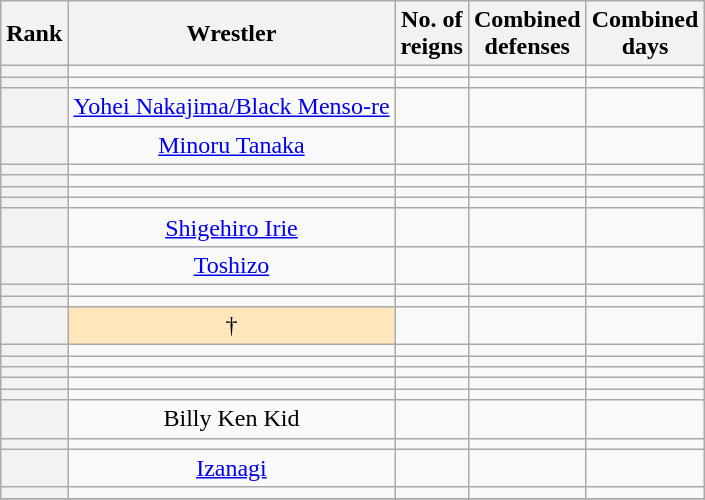<table class="wikitable sortable" style="text-align: center">
<tr>
<th>Rank</th>
<th>Wrestler</th>
<th>No. of<br>reigns</th>
<th>Combined<br>defenses</th>
<th>Combined<br>days</th>
</tr>
<tr>
<th></th>
<td></td>
<td></td>
<td></td>
<td></td>
</tr>
<tr>
<th></th>
<td></td>
<td></td>
<td></td>
<td></td>
</tr>
<tr>
<th></th>
<td><a href='#'>Yohei Nakajima/Black Menso-re</a></td>
<td></td>
<td></td>
<td></td>
</tr>
<tr>
<th></th>
<td><a href='#'>Minoru Tanaka</a></td>
<td></td>
<td></td>
<td></td>
</tr>
<tr>
<th></th>
<td></td>
<td></td>
<td></td>
<td></td>
</tr>
<tr>
<th></th>
<td></td>
<td></td>
<td></td>
<td></td>
</tr>
<tr>
<th></th>
<td></td>
<td></td>
<td></td>
<td></td>
</tr>
<tr>
<th></th>
<td></td>
<td></td>
<td></td>
<td></td>
</tr>
<tr>
<th></th>
<td><a href='#'>Shigehiro Irie</a></td>
<td></td>
<td></td>
<td></td>
</tr>
<tr>
<th></th>
<td><a href='#'>Toshizo</a></td>
<td></td>
<td></td>
<td></td>
</tr>
<tr>
<th></th>
<td></td>
<td></td>
<td></td>
<td></td>
</tr>
<tr>
<th></th>
<td></td>
<td></td>
<td></td>
<td></td>
</tr>
<tr>
<th></th>
<td style="background:#ffe6bd;"> †</td>
<td></td>
<td></td>
<td></td>
</tr>
<tr>
<th></th>
<td></td>
<td></td>
<td></td>
<td></td>
</tr>
<tr>
<th></th>
<td></td>
<td></td>
<td></td>
<td></td>
</tr>
<tr>
<th></th>
<td></td>
<td></td>
<td></td>
<td></td>
</tr>
<tr>
<th></th>
<td></td>
<td></td>
<td></td>
<td></td>
</tr>
<tr>
<th></th>
<td></td>
<td></td>
<td></td>
<td></td>
</tr>
<tr>
<th></th>
<td>Billy Ken Kid</td>
<td></td>
<td></td>
<td></td>
</tr>
<tr>
<th></th>
<td></td>
<td></td>
<td></td>
<td></td>
</tr>
<tr>
<th></th>
<td><a href='#'>Izanagi</a></td>
<td></td>
<td></td>
<td></td>
</tr>
<tr>
<th></th>
<td></td>
<td></td>
<td></td>
<td></td>
</tr>
<tr>
</tr>
</table>
